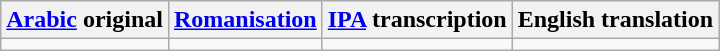<table class="wikitable">
<tr>
<th><a href='#'>Arabic</a> original</th>
<th><a href='#'>Romanisation</a></th>
<th><a href='#'>IPA</a> transcription</th>
<th>English translation</th>
</tr>
<tr style="vertical-align:top; white-space:nowrap;">
<td></td>
<td></td>
<td></td>
<td></td>
</tr>
</table>
